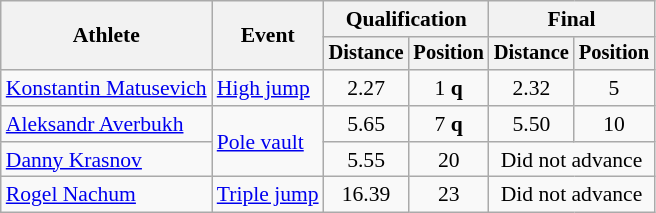<table class=wikitable style="font-size:90%">
<tr>
<th rowspan="2">Athlete</th>
<th rowspan="2">Event</th>
<th colspan="2">Qualification</th>
<th colspan="2">Final</th>
</tr>
<tr style="font-size:95%">
<th>Distance</th>
<th>Position</th>
<th>Distance</th>
<th>Position</th>
</tr>
<tr>
<td align=left><a href='#'>Konstantin Matusevich</a></td>
<td align=left><a href='#'>High jump</a></td>
<td align=center>2.27</td>
<td align=center>1 <strong>q</strong></td>
<td align=center>2.32</td>
<td align=center>5</td>
</tr>
<tr>
<td align=left><a href='#'>Aleksandr Averbukh</a></td>
<td align=left rowspan=2><a href='#'>Pole vault</a></td>
<td align=center>5.65</td>
<td align=center>7 <strong>q</strong></td>
<td align=center>5.50</td>
<td align=center>10</td>
</tr>
<tr>
<td align=left><a href='#'>Danny Krasnov</a></td>
<td align=center>5.55</td>
<td align=center>20</td>
<td align=center colspan=2>Did not advance</td>
</tr>
<tr>
<td align=left><a href='#'>Rogel Nachum</a></td>
<td align=left><a href='#'>Triple jump</a></td>
<td align=center>16.39</td>
<td align=center>23</td>
<td align=center colspan=2>Did not advance</td>
</tr>
</table>
